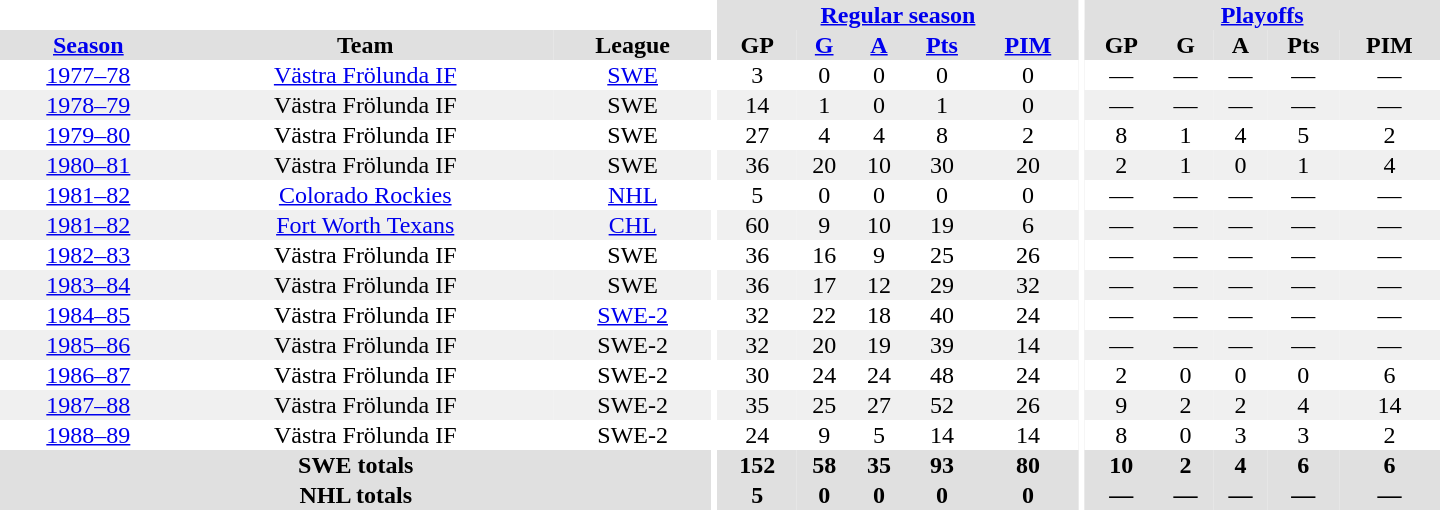<table border="0" cellpadding="1" cellspacing="0" style="text-align:center; width:60em">
<tr bgcolor="#e0e0e0">
<th colspan="3" bgcolor="#ffffff"></th>
<th rowspan="100" bgcolor="#ffffff"></th>
<th colspan="5"><a href='#'>Regular season</a></th>
<th rowspan="100" bgcolor="#ffffff"></th>
<th colspan="5"><a href='#'>Playoffs</a></th>
</tr>
<tr bgcolor="#e0e0e0">
<th><a href='#'>Season</a></th>
<th>Team</th>
<th>League</th>
<th>GP</th>
<th><a href='#'>G</a></th>
<th><a href='#'>A</a></th>
<th><a href='#'>Pts</a></th>
<th><a href='#'>PIM</a></th>
<th>GP</th>
<th>G</th>
<th>A</th>
<th>Pts</th>
<th>PIM</th>
</tr>
<tr>
<td><a href='#'>1977–78</a></td>
<td><a href='#'>Västra Frölunda IF</a></td>
<td><a href='#'>SWE</a></td>
<td>3</td>
<td>0</td>
<td>0</td>
<td>0</td>
<td>0</td>
<td>—</td>
<td>—</td>
<td>—</td>
<td>—</td>
<td>—</td>
</tr>
<tr bgcolor="#f0f0f0">
<td><a href='#'>1978–79</a></td>
<td>Västra Frölunda IF</td>
<td>SWE</td>
<td>14</td>
<td>1</td>
<td>0</td>
<td>1</td>
<td>0</td>
<td>—</td>
<td>—</td>
<td>—</td>
<td>—</td>
<td>—</td>
</tr>
<tr>
<td><a href='#'>1979–80</a></td>
<td>Västra Frölunda IF</td>
<td>SWE</td>
<td>27</td>
<td>4</td>
<td>4</td>
<td>8</td>
<td>2</td>
<td>8</td>
<td>1</td>
<td>4</td>
<td>5</td>
<td>2</td>
</tr>
<tr bgcolor="#f0f0f0">
<td><a href='#'>1980–81</a></td>
<td>Västra Frölunda IF</td>
<td>SWE</td>
<td>36</td>
<td>20</td>
<td>10</td>
<td>30</td>
<td>20</td>
<td>2</td>
<td>1</td>
<td>0</td>
<td>1</td>
<td>4</td>
</tr>
<tr>
<td><a href='#'>1981–82</a></td>
<td><a href='#'>Colorado Rockies</a></td>
<td><a href='#'>NHL</a></td>
<td>5</td>
<td>0</td>
<td>0</td>
<td>0</td>
<td>0</td>
<td>—</td>
<td>—</td>
<td>—</td>
<td>—</td>
<td>—</td>
</tr>
<tr bgcolor="#f0f0f0">
<td><a href='#'>1981–82</a></td>
<td><a href='#'>Fort Worth Texans</a></td>
<td><a href='#'>CHL</a></td>
<td>60</td>
<td>9</td>
<td>10</td>
<td>19</td>
<td>6</td>
<td>—</td>
<td>—</td>
<td>—</td>
<td>—</td>
<td>—</td>
</tr>
<tr>
<td><a href='#'>1982–83</a></td>
<td>Västra Frölunda IF</td>
<td>SWE</td>
<td>36</td>
<td>16</td>
<td>9</td>
<td>25</td>
<td>26</td>
<td>—</td>
<td>—</td>
<td>—</td>
<td>—</td>
<td>—</td>
</tr>
<tr bgcolor="#f0f0f0">
<td><a href='#'>1983–84</a></td>
<td>Västra Frölunda IF</td>
<td>SWE</td>
<td>36</td>
<td>17</td>
<td>12</td>
<td>29</td>
<td>32</td>
<td>—</td>
<td>—</td>
<td>—</td>
<td>—</td>
<td>—</td>
</tr>
<tr>
<td><a href='#'>1984–85</a></td>
<td>Västra Frölunda IF</td>
<td><a href='#'>SWE-2</a></td>
<td>32</td>
<td>22</td>
<td>18</td>
<td>40</td>
<td>24</td>
<td>—</td>
<td>—</td>
<td>—</td>
<td>—</td>
<td>—</td>
</tr>
<tr bgcolor="#f0f0f0">
<td><a href='#'>1985–86</a></td>
<td>Västra Frölunda IF</td>
<td>SWE-2</td>
<td>32</td>
<td>20</td>
<td>19</td>
<td>39</td>
<td>14</td>
<td>—</td>
<td>—</td>
<td>—</td>
<td>—</td>
<td>—</td>
</tr>
<tr>
<td><a href='#'>1986–87</a></td>
<td>Västra Frölunda IF</td>
<td>SWE-2</td>
<td>30</td>
<td>24</td>
<td>24</td>
<td>48</td>
<td>24</td>
<td>2</td>
<td>0</td>
<td>0</td>
<td>0</td>
<td>6</td>
</tr>
<tr bgcolor="#f0f0f0">
<td><a href='#'>1987–88</a></td>
<td>Västra Frölunda IF</td>
<td>SWE-2</td>
<td>35</td>
<td>25</td>
<td>27</td>
<td>52</td>
<td>26</td>
<td>9</td>
<td>2</td>
<td>2</td>
<td>4</td>
<td>14</td>
</tr>
<tr>
<td><a href='#'>1988–89</a></td>
<td>Västra Frölunda IF</td>
<td>SWE-2</td>
<td>24</td>
<td>9</td>
<td>5</td>
<td>14</td>
<td>14</td>
<td>8</td>
<td>0</td>
<td>3</td>
<td>3</td>
<td>2</td>
</tr>
<tr bgcolor="#e0e0e0">
<th colspan="3">SWE totals</th>
<th>152</th>
<th>58</th>
<th>35</th>
<th>93</th>
<th>80</th>
<th>10</th>
<th>2</th>
<th>4</th>
<th>6</th>
<th>6</th>
</tr>
<tr bgcolor="#e0e0e0">
<th colspan="3">NHL totals</th>
<th>5</th>
<th>0</th>
<th>0</th>
<th>0</th>
<th>0</th>
<th>—</th>
<th>—</th>
<th>—</th>
<th>—</th>
<th>—</th>
</tr>
</table>
